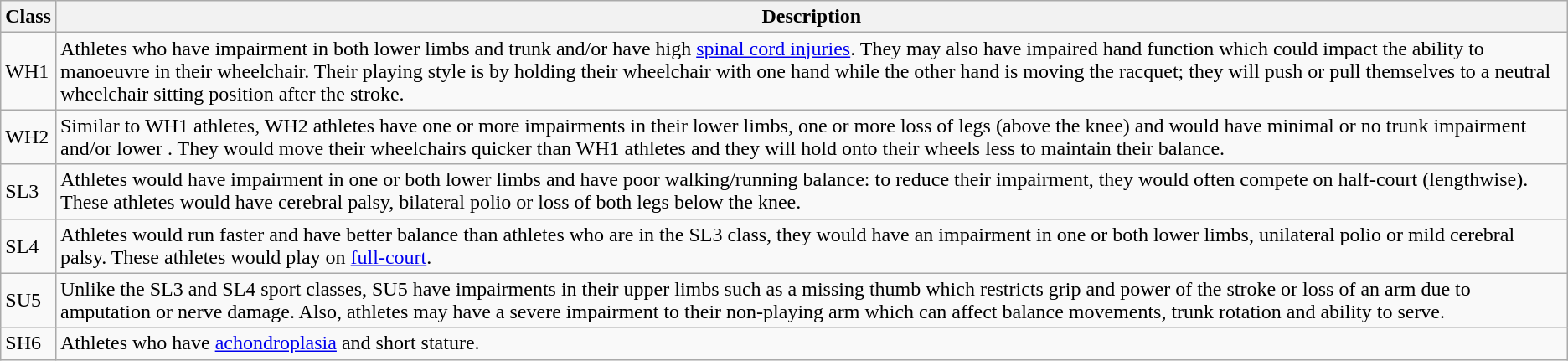<table class="wikitable">
<tr>
<th>Class</th>
<th>Description</th>
</tr>
<tr>
<td>WH1</td>
<td>Athletes who have impairment in both lower limbs and trunk and/or have high <a href='#'>spinal cord injuries</a>. They may also have impaired hand function which could impact the ability to manoeuvre in their wheelchair. Their playing style is by holding their wheelchair with one hand while the other hand is moving the racquet; they will push or pull themselves to a neutral wheelchair sitting position after the stroke.</td>
</tr>
<tr>
<td>WH2</td>
<td>Similar to WH1 athletes, WH2 athletes have one or more impairments in their lower limbs, one or more loss of legs (above the knee) and would have minimal or no trunk impairment and/or lower . They would move their wheelchairs quicker than WH1 athletes and they will hold onto their wheels less to maintain their balance.</td>
</tr>
<tr>
<td>SL3</td>
<td>Athletes would have impairment in one or both lower limbs and have poor walking/running balance: to reduce their impairment, they would often compete on half-court (lengthwise). These athletes would have cerebral palsy, bilateral polio or loss of both legs below the knee.</td>
</tr>
<tr>
<td>SL4</td>
<td>Athletes would run faster and have better balance than athletes who are in the SL3 class, they would have an impairment in one or both lower limbs, unilateral polio or mild cerebral palsy. These athletes would play on <a href='#'>full-court</a>.</td>
</tr>
<tr>
<td>SU5</td>
<td>Unlike the SL3 and SL4 sport classes, SU5 have impairments in their upper limbs such as a missing thumb which restricts grip and power of the stroke or loss of an arm due to amputation or nerve damage. Also, athletes may have a severe impairment to their non-playing arm which can affect balance movements, trunk rotation and ability to serve.</td>
</tr>
<tr>
<td>SH6</td>
<td>Athletes who have <a href='#'>achondroplasia</a> and short stature.</td>
</tr>
</table>
